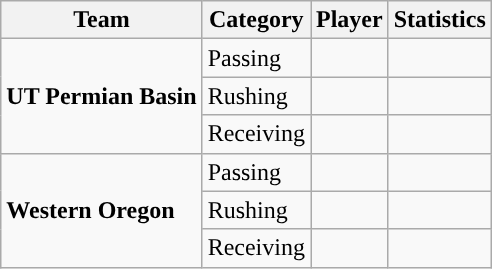<table class="wikitable" style="float: right;">
<tr>
<th>Team</th>
<th>Category</th>
<th>Player</th>
<th>Statistics</th>
</tr>
<tr>
<td rowspan=3><strong>UT Permian Basin</strong></td>
<td>Passing</td>
<td></td>
<td></td>
</tr>
<tr>
<td>Rushing</td>
<td></td>
<td></td>
</tr>
<tr>
<td>Receiving</td>
<td></td>
<td></td>
</tr>
<tr>
<td rowspan=3><strong>Western Oregon</strong></td>
<td>Passing</td>
<td></td>
<td></td>
</tr>
<tr>
<td>Rushing</td>
<td></td>
<td></td>
</tr>
<tr>
<td>Receiving</td>
<td></td>
<td></td>
</tr>
</table>
